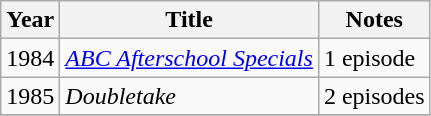<table class="wikitable">
<tr>
<th>Year</th>
<th>Title</th>
<th>Notes</th>
</tr>
<tr>
<td>1984</td>
<td><em><a href='#'>ABC Afterschool Specials</a></em></td>
<td>1 episode</td>
</tr>
<tr>
<td>1985</td>
<td><em>Doubletake</em></td>
<td>2 episodes</td>
</tr>
<tr>
</tr>
</table>
